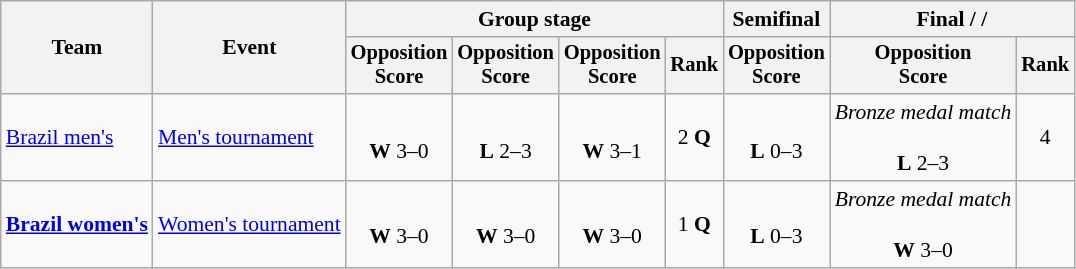<table class="wikitable" style="text-align:center; font-size:90%">
<tr>
<th rowspan=2>Team</th>
<th rowspan=2>Event</th>
<th colspan=4>Group stage</th>
<th>Semifinal</th>
<th colspan=2>Final /  / </th>
</tr>
<tr style="font-size:95%">
<th>Opposition<br>Score</th>
<th>Opposition<br>Score</th>
<th>Opposition<br>Score</th>
<th>Rank</th>
<th>Opposition<br>Score</th>
<th>Opposition<br>Score</th>
<th>Rank</th>
</tr>
<tr>
<td align=left><a href='#'>Brazil men's</a></td>
<td align=left><a href='#'>Men's tournament</a></td>
<td><br><strong>W</strong> 3–0</td>
<td><br><strong>L</strong> 2–3</td>
<td><br><strong>W</strong> 3–1</td>
<td>2 <strong>Q</strong></td>
<td><br><strong>L</strong> 0–3</td>
<td><em>Bronze medal match</em><br><br><strong>L</strong> 2–3</td>
<td>4</td>
</tr>
<tr>
<td align=left><strong><a href='#'>Brazil women's</a></strong></td>
<td align=left><a href='#'>Women's tournament</a></td>
<td><br><strong>W</strong> 3–0</td>
<td><br><strong>W</strong> 3–0</td>
<td><br><strong>W</strong> 3–0</td>
<td>1 <strong>Q</strong></td>
<td><br><strong>L</strong> 0–3</td>
<td><em>Bronze medal match</em><br><br><strong>W</strong> 3–0</td>
<td></td>
</tr>
</table>
